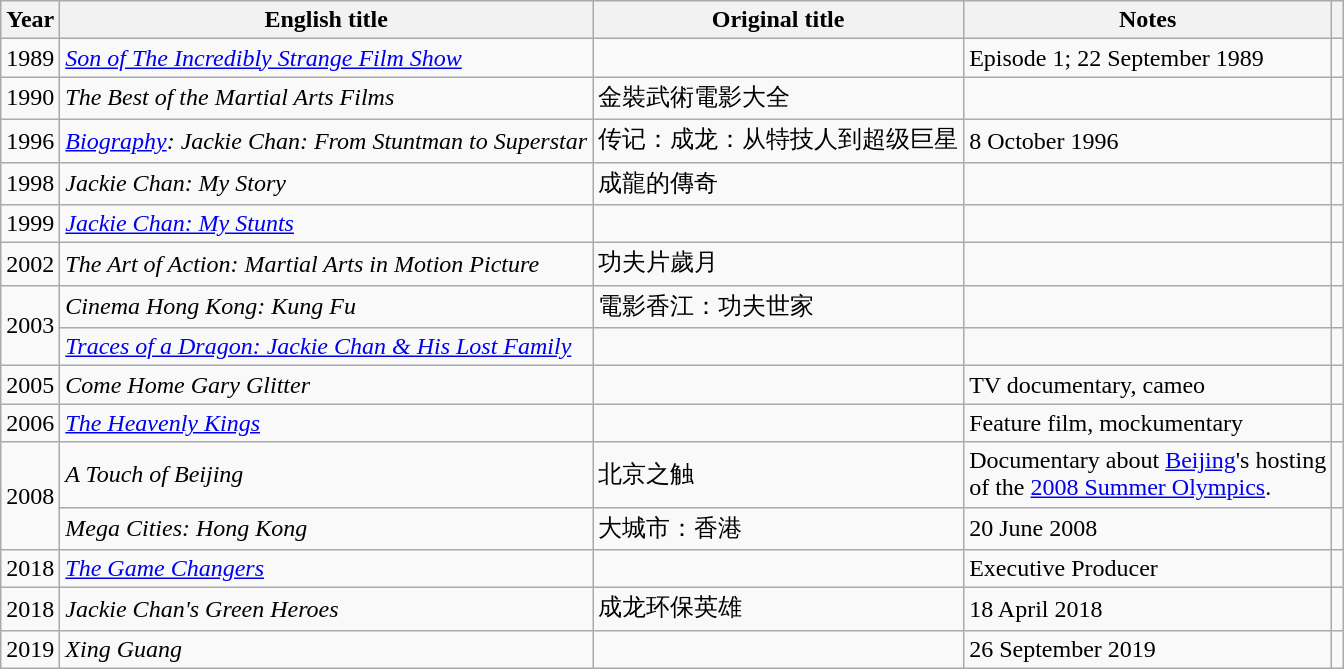<table class="wikitable sortable">
<tr>
<th>Year</th>
<th>English title</th>
<th>Original title</th>
<th class="unsortable">Notes</th>
<th class="unsortable"></th>
</tr>
<tr>
<td>1989</td>
<td><em><a href='#'>Son of The Incredibly Strange Film Show</a></em></td>
<td></td>
<td>Episode 1; 22 September 1989</td>
<td></td>
</tr>
<tr>
<td>1990</td>
<td><em>The Best of the Martial Arts Films</em></td>
<td>金裝武術電影大全</td>
<td></td>
<td></td>
</tr>
<tr>
<td>1996</td>
<td><em><a href='#'>Biography</a>: Jackie Chan: From Stuntman to Superstar</em></td>
<td>传记：成龙：从特技人到超级巨星</td>
<td>8 October 1996</td>
<td></td>
</tr>
<tr>
<td>1998</td>
<td><em>Jackie Chan: My Story</em></td>
<td>成龍的傳奇</td>
<td></td>
<td></td>
</tr>
<tr>
<td>1999</td>
<td><em><a href='#'>Jackie Chan: My Stunts</a></em></td>
<td></td>
<td></td>
<td></td>
</tr>
<tr>
<td>2002</td>
<td><em>The Art of Action: Martial Arts in Motion Picture</em></td>
<td>功夫片歲月</td>
<td></td>
<td></td>
</tr>
<tr>
<td rowspan=2>2003</td>
<td><em>Cinema Hong Kong: Kung Fu</em></td>
<td>電影香江：功夫世家</td>
<td></td>
<td></td>
</tr>
<tr>
<td><em><a href='#'>Traces of a Dragon: Jackie Chan & His Lost Family</a></em></td>
<td></td>
<td></td>
<td></td>
</tr>
<tr>
<td>2005</td>
<td><em>Come Home Gary Glitter</em></td>
<td></td>
<td>TV documentary, cameo</td>
<td></td>
</tr>
<tr>
<td>2006</td>
<td><em><a href='#'>The Heavenly Kings</a></em></td>
<td></td>
<td>Feature film, mockumentary</td>
<td></td>
</tr>
<tr>
<td rowspan=2>2008</td>
<td><em>A Touch of Beijing</em></td>
<td>北京之触</td>
<td>Documentary about <a href='#'>Beijing</a>'s hosting <br> of the <a href='#'>2008 Summer Olympics</a>.</td>
<td></td>
</tr>
<tr>
<td><em>Mega Cities: Hong Kong</em></td>
<td>大城市：香港</td>
<td>20 June 2008</td>
<td></td>
</tr>
<tr>
<td>2018</td>
<td><em><a href='#'>The Game Changers</a></em></td>
<td></td>
<td>Executive Producer</td>
</tr>
<tr>
<td>2018</td>
<td><em>Jackie Chan's Green Heroes</em></td>
<td>成龙环保英雄</td>
<td>18 April 2018</td>
<td></td>
</tr>
<tr>
<td rowspan=1>2019</td>
<td><em>Xing Guang</em></td>
<td></td>
<td>26 September 2019</td>
<td></td>
</tr>
</table>
